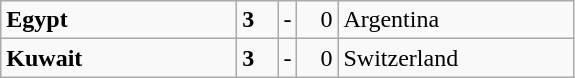<table class="wikitable">
<tr>
<td width=150> <strong>Egypt</strong></td>
<td style="width:20px; text-align:left;"><strong>3</strong></td>
<td>-</td>
<td style="width:20px; text-align:right;">0</td>
<td width=150> Argentina</td>
</tr>
<tr>
<td> <strong>Kuwait</strong></td>
<td style="text-align:left;"><strong>3</strong></td>
<td>-</td>
<td style="text-align:right;">0</td>
<td> Switzerland</td>
</tr>
</table>
